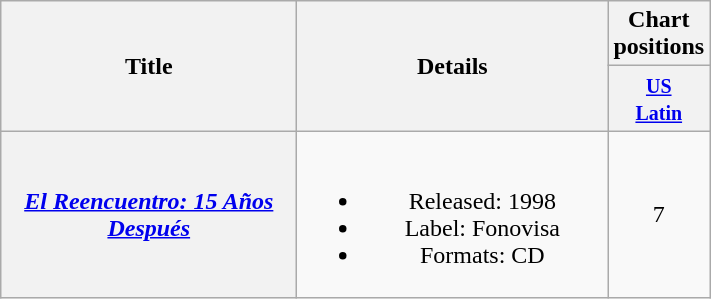<table class="wikitable plainrowheaders" style="text-align:center;">
<tr>
<th rowspan="2" style="width:190px;">Title</th>
<th rowspan="2" style="width:200px;">Details</th>
<th colspan="1">Chart positions</th>
</tr>
<tr>
<th style="width:55px;"><small><a href='#'>US<br>Latin</a></small><br></th>
</tr>
<tr>
<th scope="row" style="text-align:center;"><em><a href='#'>El Reencuentro: 15 Años Después</a></em></th>
<td><br><ul><li>Released: 1998</li><li>Label: Fonovisa</li><li>Formats: CD</li></ul></td>
<td style="text-align:center;">7</td>
</tr>
</table>
